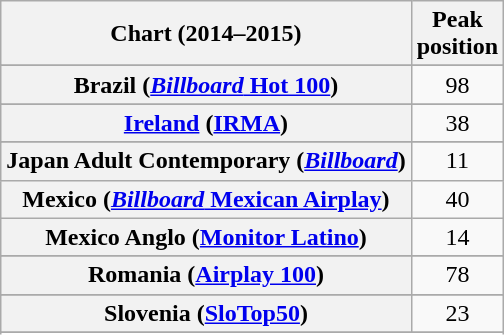<table class="wikitable sortable plainrowheaders" style="text-align:center; float:left; margin-right:1em;">
<tr>
<th scope="col">Chart (2014–2015)</th>
<th scope="col">Peak<br>position</th>
</tr>
<tr>
</tr>
<tr>
</tr>
<tr>
</tr>
<tr>
</tr>
<tr>
<th scope="row">Brazil (<a href='#'><em>Billboard</em> Hot 100</a>)</th>
<td>98</td>
</tr>
<tr>
</tr>
<tr>
</tr>
<tr>
</tr>
<tr>
</tr>
<tr>
</tr>
<tr>
</tr>
<tr>
</tr>
<tr>
</tr>
<tr>
</tr>
<tr>
</tr>
<tr>
</tr>
<tr>
<th scope="row"><a href='#'>Ireland</a> (<a href='#'>IRMA</a>)</th>
<td>38</td>
</tr>
<tr>
</tr>
<tr>
<th scope="row">Japan Adult Contemporary (<em><a href='#'>Billboard</a></em>)</th>
<td>11</td>
</tr>
<tr>
<th scope="row">Mexico (<a href='#'><em>Billboard</em> Mexican Airplay</a>)</th>
<td>40</td>
</tr>
<tr>
<th scope="row">Mexico Anglo (<a href='#'>Monitor Latino</a>)</th>
<td>14</td>
</tr>
<tr>
</tr>
<tr>
</tr>
<tr>
</tr>
<tr>
<th scope="row">Romania (<a href='#'>Airplay 100</a>)</th>
<td align=center>78</td>
</tr>
<tr>
</tr>
<tr>
</tr>
<tr>
<th scope="row">Slovenia (<a href='#'>SloTop50</a>)</th>
<td align=center>23</td>
</tr>
<tr>
</tr>
<tr>
</tr>
<tr>
</tr>
<tr>
</tr>
<tr>
</tr>
<tr>
</tr>
<tr>
</tr>
<tr>
</tr>
<tr>
</tr>
<tr>
</tr>
</table>
